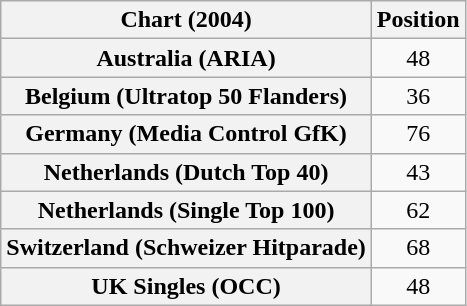<table class="wikitable plainrowheaders sortable">
<tr>
<th>Chart (2004)</th>
<th>Position</th>
</tr>
<tr>
<th scope="row">Australia (ARIA)</th>
<td style="text-align:center;">48</td>
</tr>
<tr>
<th scope="row">Belgium (Ultratop 50 Flanders)</th>
<td style="text-align:center;">36</td>
</tr>
<tr>
<th scope="row">Germany (Media Control GfK)</th>
<td align="center">76</td>
</tr>
<tr>
<th scope="row">Netherlands (Dutch Top 40)</th>
<td style="text-align:center;">43</td>
</tr>
<tr>
<th scope="row">Netherlands (Single Top 100)</th>
<td style="text-align:center;">62</td>
</tr>
<tr>
<th scope="row">Switzerland (Schweizer Hitparade)</th>
<td style="text-align:center;">68</td>
</tr>
<tr>
<th scope="row">UK Singles (OCC)</th>
<td style="text-align:center;">48</td>
</tr>
</table>
